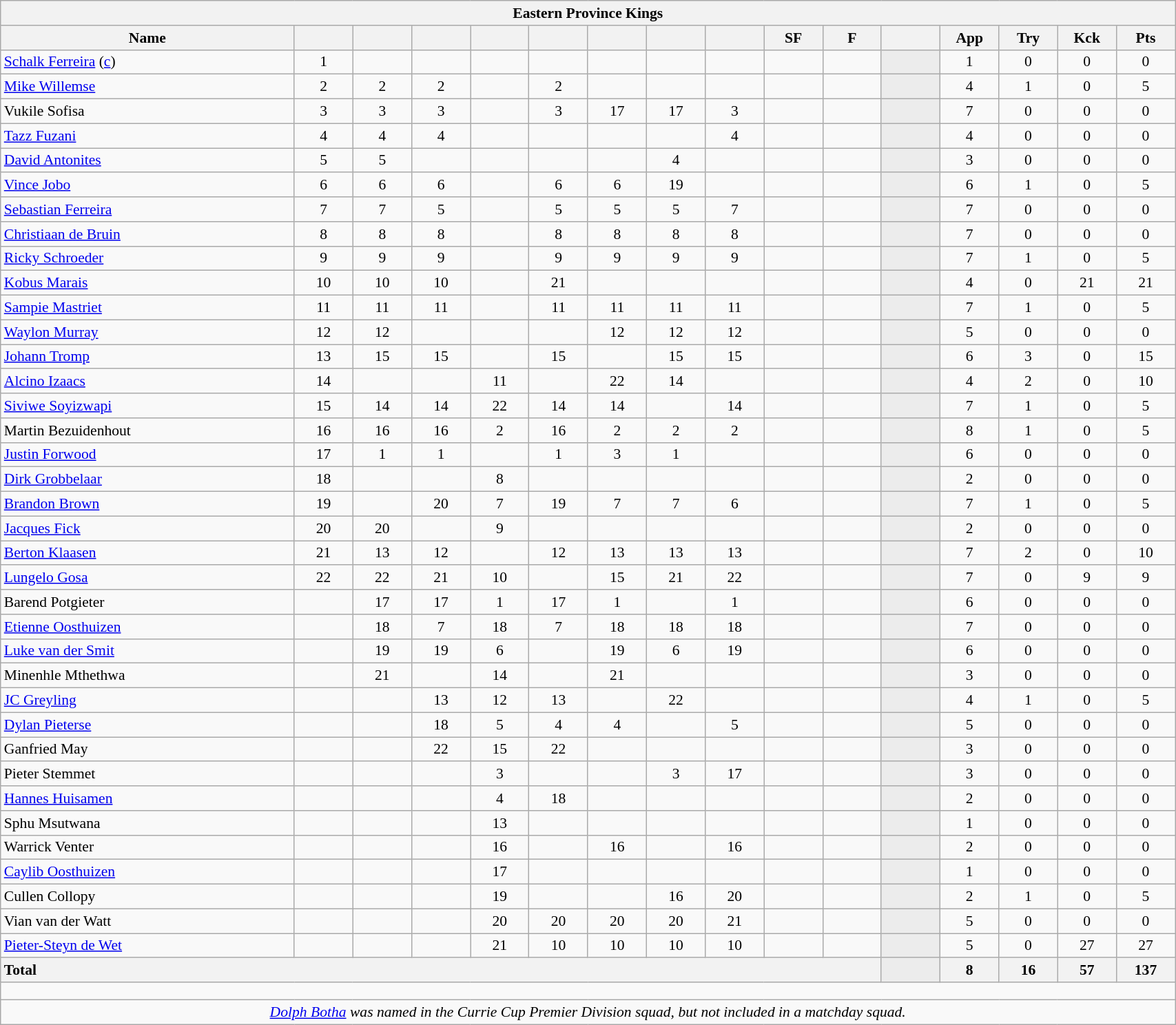<table class="wikitable collapsible collapsed sortable" style="text-align:center; font-size:90%; width:90%">
<tr>
<th colspan="100%">Eastern Province Kings</th>
</tr>
<tr>
<th style="width:25%;">Name</th>
<th style="width:5%;"></th>
<th style="width:5%;"></th>
<th style="width:5%;"></th>
<th style="width:5%;"></th>
<th style="width:5%;"></th>
<th style="width:5%;"></th>
<th style="width:5%;"></th>
<th style="width:5%;"></th>
<th style="width:5%;">SF</th>
<th style="width:5%;">F</th>
<th style="width:5%;"></th>
<th style="width:5%;">App</th>
<th style="width:5%;">Try</th>
<th style="width:5%;">Kck</th>
<th style="width:5%;">Pts</th>
</tr>
<tr>
<td style="text-align:left;"><a href='#'>Schalk Ferreira</a> (<a href='#'>c</a>)</td>
<td>1</td>
<td></td>
<td></td>
<td></td>
<td></td>
<td></td>
<td></td>
<td></td>
<td></td>
<td></td>
<td style="background:#ECECEC;"></td>
<td>1</td>
<td>0</td>
<td>0</td>
<td>0</td>
</tr>
<tr>
<td style="text-align:left;"><a href='#'>Mike Willemse</a></td>
<td>2</td>
<td>2</td>
<td>2</td>
<td></td>
<td>2</td>
<td></td>
<td></td>
<td></td>
<td></td>
<td></td>
<td style="background:#ECECEC;"></td>
<td>4</td>
<td>1</td>
<td>0</td>
<td>5</td>
</tr>
<tr>
<td style="text-align:left;">Vukile Sofisa</td>
<td>3</td>
<td>3</td>
<td>3</td>
<td></td>
<td>3</td>
<td>17 </td>
<td>17 </td>
<td>3</td>
<td></td>
<td></td>
<td style="background:#ECECEC;"></td>
<td>7</td>
<td>0</td>
<td>0</td>
<td>0</td>
</tr>
<tr>
<td style="text-align:left;"><a href='#'>Tazz Fuzani</a></td>
<td>4</td>
<td>4</td>
<td>4</td>
<td></td>
<td></td>
<td></td>
<td></td>
<td>4</td>
<td></td>
<td></td>
<td style="background:#ECECEC;"></td>
<td>4</td>
<td>0</td>
<td>0</td>
<td>0</td>
</tr>
<tr>
<td style="text-align:left;"><a href='#'>David Antonites</a></td>
<td>5</td>
<td>5</td>
<td></td>
<td></td>
<td></td>
<td></td>
<td>4</td>
<td></td>
<td></td>
<td></td>
<td style="background:#ECECEC;"></td>
<td>3</td>
<td>0</td>
<td>0</td>
<td>0</td>
</tr>
<tr>
<td style="text-align:left;"><a href='#'>Vince Jobo</a></td>
<td>6</td>
<td>6</td>
<td>6</td>
<td></td>
<td>6</td>
<td>6</td>
<td>19 </td>
<td></td>
<td></td>
<td></td>
<td style="background:#ECECEC;"></td>
<td>6</td>
<td>1</td>
<td>0</td>
<td>5</td>
</tr>
<tr>
<td style="text-align:left;"><a href='#'>Sebastian Ferreira</a></td>
<td>7</td>
<td>7</td>
<td>5</td>
<td></td>
<td>5</td>
<td>5</td>
<td>5</td>
<td>7</td>
<td></td>
<td></td>
<td style="background:#ECECEC;"></td>
<td>7</td>
<td>0</td>
<td>0</td>
<td>0</td>
</tr>
<tr>
<td style="text-align:left;"><a href='#'>Christiaan de Bruin</a></td>
<td>8</td>
<td>8</td>
<td>8</td>
<td></td>
<td>8</td>
<td>8</td>
<td>8</td>
<td>8</td>
<td></td>
<td></td>
<td style="background:#ECECEC;"></td>
<td>7</td>
<td>0</td>
<td>0</td>
<td>0</td>
</tr>
<tr>
<td style="text-align:left;"><a href='#'>Ricky Schroeder</a></td>
<td>9</td>
<td>9</td>
<td>9</td>
<td></td>
<td>9</td>
<td>9</td>
<td>9</td>
<td>9</td>
<td></td>
<td></td>
<td style="background:#ECECEC;"></td>
<td>7</td>
<td>1</td>
<td>0</td>
<td>5</td>
</tr>
<tr>
<td style="text-align:left;"><a href='#'>Kobus Marais</a></td>
<td>10</td>
<td>10</td>
<td>10</td>
<td></td>
<td>21 </td>
<td></td>
<td></td>
<td></td>
<td></td>
<td></td>
<td style="background:#ECECEC;"></td>
<td>4</td>
<td>0</td>
<td>21</td>
<td>21</td>
</tr>
<tr>
<td style="text-align:left;"><a href='#'>Sampie Mastriet</a></td>
<td>11</td>
<td>11</td>
<td>11</td>
<td></td>
<td>11</td>
<td>11</td>
<td>11</td>
<td>11</td>
<td></td>
<td></td>
<td style="background:#ECECEC;"></td>
<td>7</td>
<td>1</td>
<td>0</td>
<td>5</td>
</tr>
<tr>
<td style="text-align:left;"><a href='#'>Waylon Murray</a></td>
<td>12</td>
<td>12</td>
<td></td>
<td></td>
<td></td>
<td>12</td>
<td>12</td>
<td>12</td>
<td></td>
<td></td>
<td style="background:#ECECEC;"></td>
<td>5</td>
<td>0</td>
<td>0</td>
<td>0</td>
</tr>
<tr>
<td style="text-align:left;"><a href='#'>Johann Tromp</a></td>
<td>13</td>
<td>15</td>
<td>15</td>
<td></td>
<td>15</td>
<td></td>
<td>15</td>
<td>15</td>
<td></td>
<td></td>
<td style="background:#ECECEC;"></td>
<td>6</td>
<td>3</td>
<td>0</td>
<td>15</td>
</tr>
<tr>
<td style="text-align:left;"><a href='#'>Alcino Izaacs</a></td>
<td>14</td>
<td></td>
<td></td>
<td>11</td>
<td></td>
<td>22 </td>
<td>14</td>
<td></td>
<td></td>
<td></td>
<td style="background:#ECECEC;"></td>
<td>4</td>
<td>2</td>
<td>0</td>
<td>10</td>
</tr>
<tr>
<td style="text-align:left;"><a href='#'>Siviwe Soyizwapi</a></td>
<td>15</td>
<td>14</td>
<td>14</td>
<td>22 </td>
<td>14</td>
<td>14</td>
<td></td>
<td>14</td>
<td></td>
<td></td>
<td style="background:#ECECEC;"></td>
<td>7</td>
<td>1</td>
<td>0</td>
<td>5</td>
</tr>
<tr>
<td style="text-align:left;">Martin Bezuidenhout</td>
<td>16 </td>
<td>16 </td>
<td>16 </td>
<td>2</td>
<td>16 </td>
<td>2</td>
<td>2</td>
<td>2</td>
<td></td>
<td></td>
<td style="background:#ECECEC;"></td>
<td>8</td>
<td>1</td>
<td>0</td>
<td>5</td>
</tr>
<tr>
<td style="text-align:left;"><a href='#'>Justin Forwood</a></td>
<td>17 </td>
<td>1</td>
<td>1</td>
<td></td>
<td>1</td>
<td>3</td>
<td>1</td>
<td></td>
<td></td>
<td></td>
<td style="background:#ECECEC;"></td>
<td>6</td>
<td>0</td>
<td>0</td>
<td>0</td>
</tr>
<tr>
<td style="text-align:left;"><a href='#'>Dirk Grobbelaar</a></td>
<td>18 </td>
<td></td>
<td></td>
<td>8</td>
<td></td>
<td></td>
<td></td>
<td></td>
<td></td>
<td></td>
<td style="background:#ECECEC;"></td>
<td>2</td>
<td>0</td>
<td>0</td>
<td>0</td>
</tr>
<tr>
<td style="text-align:left;"><a href='#'>Brandon Brown</a></td>
<td>19 </td>
<td></td>
<td>20 </td>
<td>7</td>
<td>19 </td>
<td>7</td>
<td>7</td>
<td>6</td>
<td></td>
<td></td>
<td style="background:#ECECEC;"></td>
<td>7</td>
<td>1</td>
<td>0</td>
<td>5</td>
</tr>
<tr>
<td style="text-align:left;"><a href='#'>Jacques Fick</a></td>
<td>20 </td>
<td>20</td>
<td></td>
<td>9</td>
<td></td>
<td></td>
<td></td>
<td></td>
<td></td>
<td></td>
<td style="background:#ECECEC;"></td>
<td>2</td>
<td>0</td>
<td>0</td>
<td>0</td>
</tr>
<tr>
<td style="text-align:left;"><a href='#'>Berton Klaasen</a></td>
<td>21 </td>
<td>13</td>
<td>12</td>
<td></td>
<td>12</td>
<td>13</td>
<td>13</td>
<td>13</td>
<td></td>
<td></td>
<td style="background:#ECECEC;"></td>
<td>7</td>
<td>2</td>
<td>0</td>
<td>10</td>
</tr>
<tr>
<td style="text-align:left;"><a href='#'>Lungelo Gosa</a></td>
<td>22 </td>
<td>22 </td>
<td>21 </td>
<td>10</td>
<td></td>
<td>15</td>
<td>21 </td>
<td>22 </td>
<td></td>
<td></td>
<td style="background:#ECECEC;"></td>
<td>7</td>
<td>0</td>
<td>9</td>
<td>9</td>
</tr>
<tr>
<td style="text-align:left;">Barend Potgieter</td>
<td></td>
<td>17 </td>
<td>17 </td>
<td>1</td>
<td>17 </td>
<td>1</td>
<td></td>
<td>1</td>
<td></td>
<td></td>
<td style="background:#ECECEC;"></td>
<td>6</td>
<td>0</td>
<td>0</td>
<td>0</td>
</tr>
<tr>
<td style="text-align:left;"><a href='#'>Etienne Oosthuizen</a></td>
<td></td>
<td>18 </td>
<td>7</td>
<td>18 </td>
<td>7</td>
<td>18 </td>
<td>18 </td>
<td>18 </td>
<td></td>
<td></td>
<td style="background:#ECECEC;"></td>
<td>7</td>
<td>0</td>
<td>0</td>
<td>0</td>
</tr>
<tr>
<td style="text-align:left;"><a href='#'>Luke van der Smit</a></td>
<td></td>
<td>19 </td>
<td>19 </td>
<td>6</td>
<td></td>
<td>19 </td>
<td>6</td>
<td>19 </td>
<td></td>
<td></td>
<td style="background:#ECECEC;"></td>
<td>6</td>
<td>0</td>
<td>0</td>
<td>0</td>
</tr>
<tr>
<td style="text-align:left;">Minenhle Mthethwa</td>
<td></td>
<td>21 </td>
<td></td>
<td>14</td>
<td></td>
<td>21 </td>
<td></td>
<td></td>
<td></td>
<td></td>
<td style="background:#ECECEC;"></td>
<td>3</td>
<td>0</td>
<td>0</td>
<td>0</td>
</tr>
<tr>
<td style="text-align:left;"><a href='#'>JC Greyling</a></td>
<td></td>
<td></td>
<td>13</td>
<td>12</td>
<td>13</td>
<td></td>
<td>22 </td>
<td></td>
<td></td>
<td></td>
<td style="background:#ECECEC;"></td>
<td>4</td>
<td>1</td>
<td>0</td>
<td>5</td>
</tr>
<tr>
<td style="text-align:left;"><a href='#'>Dylan Pieterse</a></td>
<td></td>
<td></td>
<td>18 </td>
<td>5</td>
<td>4</td>
<td>4</td>
<td></td>
<td>5</td>
<td></td>
<td></td>
<td style="background:#ECECEC;"></td>
<td>5</td>
<td>0</td>
<td>0</td>
<td>0</td>
</tr>
<tr>
<td style="text-align:left;">Ganfried May</td>
<td></td>
<td></td>
<td>22 </td>
<td>15</td>
<td>22 </td>
<td></td>
<td></td>
<td></td>
<td></td>
<td></td>
<td style="background:#ECECEC;"></td>
<td>3</td>
<td>0</td>
<td>0</td>
<td>0</td>
</tr>
<tr>
<td style="text-align:left;">Pieter Stemmet</td>
<td></td>
<td></td>
<td></td>
<td>3</td>
<td></td>
<td></td>
<td>3</td>
<td>17 </td>
<td></td>
<td></td>
<td style="background:#ECECEC;"></td>
<td>3</td>
<td>0</td>
<td>0</td>
<td>0</td>
</tr>
<tr>
<td style="text-align:left;"><a href='#'>Hannes Huisamen</a></td>
<td></td>
<td></td>
<td></td>
<td>4</td>
<td>18 </td>
<td></td>
<td></td>
<td></td>
<td></td>
<td></td>
<td style="background:#ECECEC;"></td>
<td>2</td>
<td>0</td>
<td>0</td>
<td>0</td>
</tr>
<tr>
<td style="text-align:left;">Sphu Msutwana</td>
<td></td>
<td></td>
<td></td>
<td>13</td>
<td></td>
<td></td>
<td></td>
<td></td>
<td></td>
<td></td>
<td style="background:#ECECEC;"></td>
<td>1</td>
<td>0</td>
<td>0</td>
<td>0</td>
</tr>
<tr>
<td style="text-align:left;">Warrick Venter</td>
<td></td>
<td></td>
<td></td>
<td>16 </td>
<td></td>
<td>16 </td>
<td></td>
<td>16</td>
<td></td>
<td></td>
<td style="background:#ECECEC;"></td>
<td>2</td>
<td>0</td>
<td>0</td>
<td>0</td>
</tr>
<tr>
<td style="text-align:left;"><a href='#'>Caylib Oosthuizen</a></td>
<td></td>
<td></td>
<td></td>
<td>17 </td>
<td></td>
<td></td>
<td></td>
<td></td>
<td></td>
<td></td>
<td style="background:#ECECEC;"></td>
<td>1</td>
<td>0</td>
<td>0</td>
<td>0</td>
</tr>
<tr>
<td style="text-align:left;">Cullen Collopy</td>
<td></td>
<td></td>
<td></td>
<td>19 </td>
<td></td>
<td></td>
<td>16 </td>
<td>20</td>
<td></td>
<td></td>
<td style="background:#ECECEC;"></td>
<td>2</td>
<td>1</td>
<td>0</td>
<td>5</td>
</tr>
<tr>
<td style="text-align:left;">Vian van der Watt</td>
<td></td>
<td></td>
<td></td>
<td>20 </td>
<td>20 </td>
<td>20 </td>
<td>20 </td>
<td>21 </td>
<td></td>
<td></td>
<td style="background:#ECECEC;"></td>
<td>5</td>
<td>0</td>
<td>0</td>
<td>0</td>
</tr>
<tr>
<td style="text-align:left;"><a href='#'>Pieter-Steyn de Wet</a></td>
<td></td>
<td></td>
<td></td>
<td>21 </td>
<td>10</td>
<td>10</td>
<td>10</td>
<td>10</td>
<td></td>
<td></td>
<td style="background:#ECECEC;"></td>
<td>5</td>
<td>0</td>
<td>27</td>
<td>27</td>
</tr>
<tr>
<th colspan="11" style="text-align:left;">Total</th>
<th style="background:#ECECEC;"></th>
<th>8</th>
<th>16</th>
<th>57</th>
<th>137</th>
</tr>
<tr>
<td colspan="100%" style="height: 10px;"></td>
</tr>
<tr>
<td colspan="100%" style="text-align:center;"><em><a href='#'>Dolph Botha</a> was named in the Currie Cup Premier Division squad, but not included in a matchday squad.</em></td>
</tr>
</table>
